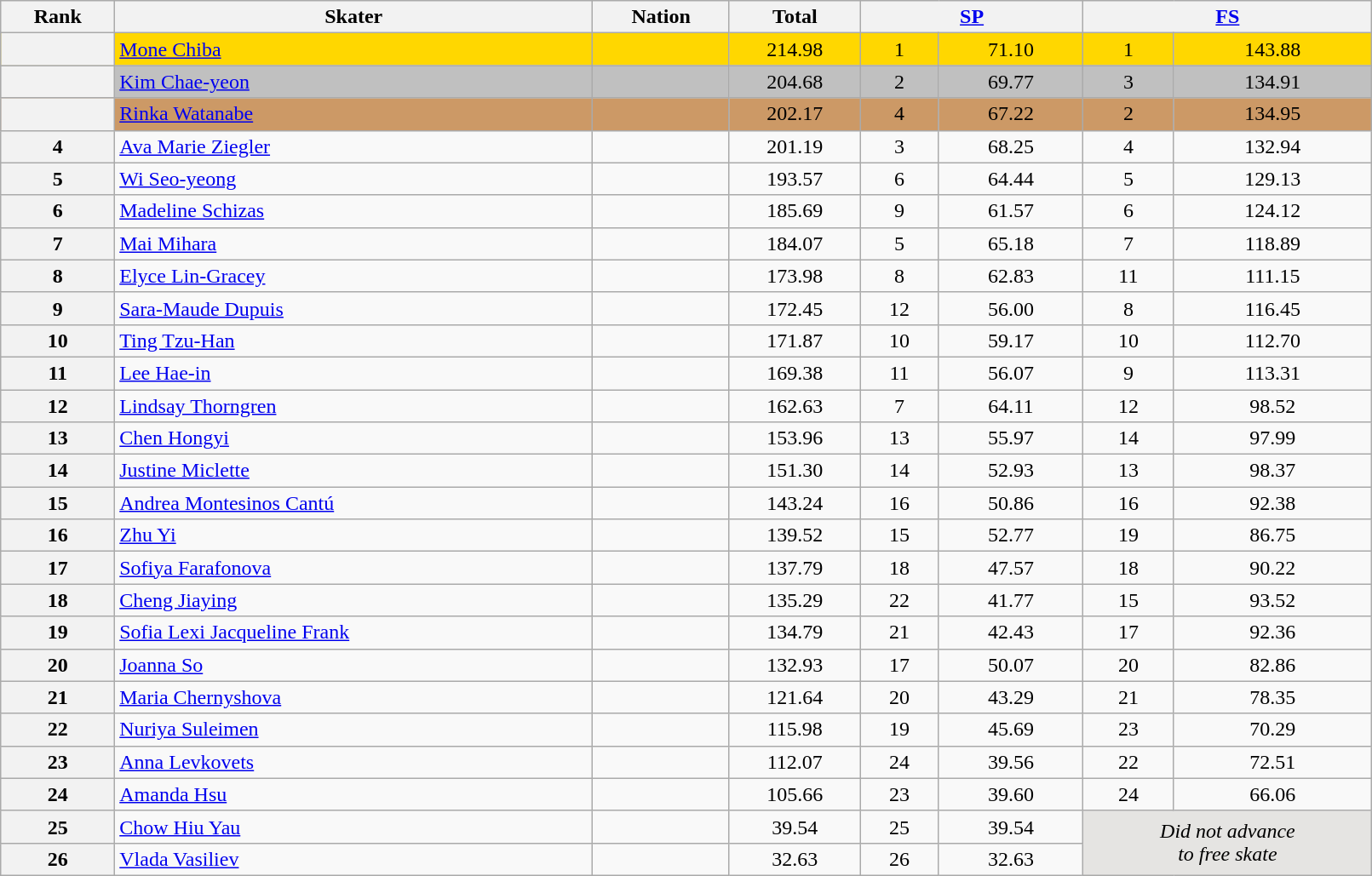<table class="wikitable sortable" style="text-align:center; width:85%">
<tr>
<th scope="col">Rank</th>
<th scope="col">Skater</th>
<th scope="col">Nation</th>
<th scope="col">Total</th>
<th scope="col" colspan="2" width="80px"><a href='#'>SP</a></th>
<th scope="col" colspan="2" width="80px"><a href='#'>FS</a></th>
</tr>
<tr bgcolor="gold">
<th scope="row"></th>
<td align="left"><a href='#'>Mone Chiba</a></td>
<td align="left"></td>
<td>214.98</td>
<td>1</td>
<td>71.10</td>
<td>1</td>
<td align="center">143.88</td>
</tr>
<tr bgcolor="silver">
<th scope="row"></th>
<td align="left"><a href='#'>Kim Chae-yeon</a></td>
<td align="left"></td>
<td>204.68</td>
<td>2</td>
<td>69.77</td>
<td>3</td>
<td>134.91</td>
</tr>
<tr bgcolor="#cc9966">
<th scope="row"></th>
<td align="left"><a href='#'>Rinka Watanabe</a></td>
<td align="left"></td>
<td>202.17</td>
<td>4</td>
<td>67.22</td>
<td>2</td>
<td>134.95</td>
</tr>
<tr>
<th scope="row">4</th>
<td align="left"><a href='#'>Ava Marie Ziegler</a></td>
<td align="left"></td>
<td>201.19</td>
<td>3</td>
<td>68.25</td>
<td>4</td>
<td>132.94</td>
</tr>
<tr>
<th scope="row">5</th>
<td align="left"><a href='#'>Wi Seo-yeong</a></td>
<td align="left"></td>
<td>193.57</td>
<td>6</td>
<td>64.44</td>
<td>5</td>
<td>129.13</td>
</tr>
<tr>
<th scope="row">6</th>
<td align="left"><a href='#'>Madeline Schizas</a></td>
<td align="left"></td>
<td>185.69</td>
<td>9</td>
<td>61.57</td>
<td>6</td>
<td>124.12</td>
</tr>
<tr>
<th scope="row">7</th>
<td align="left"><a href='#'>Mai Mihara</a></td>
<td align="left"></td>
<td>184.07</td>
<td>5</td>
<td>65.18</td>
<td>7</td>
<td>118.89</td>
</tr>
<tr>
<th scope="row">8</th>
<td align="left"><a href='#'>Elyce Lin-Gracey</a></td>
<td align="left"></td>
<td>173.98</td>
<td>8</td>
<td>62.83</td>
<td>11</td>
<td>111.15</td>
</tr>
<tr>
<th scope="row">9</th>
<td align="left"><a href='#'>Sara-Maude Dupuis</a></td>
<td align="left"></td>
<td>172.45</td>
<td>12</td>
<td>56.00</td>
<td>8</td>
<td>116.45</td>
</tr>
<tr>
<th scope="row">10</th>
<td align="left"><a href='#'>Ting Tzu-Han</a></td>
<td align="left"></td>
<td>171.87</td>
<td>10</td>
<td>59.17</td>
<td>10</td>
<td>112.70</td>
</tr>
<tr>
<th scope="row">11</th>
<td align="left"><a href='#'>Lee Hae-in</a></td>
<td align="left"></td>
<td>169.38</td>
<td>11</td>
<td>56.07</td>
<td>9</td>
<td>113.31</td>
</tr>
<tr>
<th scope="row">12</th>
<td align="left"><a href='#'>Lindsay Thorngren</a></td>
<td align="left"></td>
<td>162.63</td>
<td>7</td>
<td>64.11</td>
<td>12</td>
<td>98.52</td>
</tr>
<tr>
<th scope="row">13</th>
<td align="left"><a href='#'>Chen Hongyi</a></td>
<td align="left"></td>
<td>153.96</td>
<td>13</td>
<td>55.97</td>
<td>14</td>
<td>97.99</td>
</tr>
<tr>
<th scope="row">14</th>
<td align="left"><a href='#'>Justine Miclette</a></td>
<td align="left"></td>
<td>151.30</td>
<td>14</td>
<td>52.93</td>
<td>13</td>
<td>98.37</td>
</tr>
<tr>
<th scope="row">15</th>
<td align="left"><a href='#'>Andrea Montesinos Cantú</a></td>
<td align="left"></td>
<td>143.24</td>
<td>16</td>
<td>50.86</td>
<td>16</td>
<td>92.38</td>
</tr>
<tr>
<th scope="row">16</th>
<td align="left"><a href='#'>Zhu Yi</a></td>
<td align="left"></td>
<td>139.52</td>
<td>15</td>
<td>52.77</td>
<td>19</td>
<td>86.75</td>
</tr>
<tr>
<th scope="row">17</th>
<td align="left"><a href='#'>Sofiya Farafonova</a></td>
<td align="left"></td>
<td>137.79</td>
<td>18</td>
<td>47.57</td>
<td>18</td>
<td>90.22</td>
</tr>
<tr>
<th scope="row">18</th>
<td align="left"><a href='#'>Cheng Jiaying</a></td>
<td align="left"></td>
<td>135.29</td>
<td>22</td>
<td>41.77</td>
<td>15</td>
<td>93.52</td>
</tr>
<tr>
<th scope="row">19</th>
<td align="left"><a href='#'>Sofia Lexi Jacqueline Frank</a></td>
<td align="left"></td>
<td>134.79</td>
<td>21</td>
<td>42.43</td>
<td>17</td>
<td>92.36</td>
</tr>
<tr>
<th scope="row">20</th>
<td align="left"><a href='#'>Joanna So</a></td>
<td align="left"></td>
<td>132.93</td>
<td>17</td>
<td>50.07</td>
<td>20</td>
<td>82.86</td>
</tr>
<tr>
<th scope="row">21</th>
<td align="left"><a href='#'>Maria Chernyshova</a></td>
<td align="left"></td>
<td>121.64</td>
<td>20</td>
<td>43.29</td>
<td>21</td>
<td>78.35</td>
</tr>
<tr>
<th scope="row">22</th>
<td align="left"><a href='#'>Nuriya Suleimen</a></td>
<td align="left"></td>
<td>115.98</td>
<td>19</td>
<td>45.69</td>
<td>23</td>
<td>70.29</td>
</tr>
<tr>
<th scope="row">23</th>
<td align="left"><a href='#'>Anna Levkovets</a></td>
<td align="left"></td>
<td>112.07</td>
<td>24</td>
<td>39.56</td>
<td>22</td>
<td>72.51</td>
</tr>
<tr>
<th scope="row">24</th>
<td align="left"><a href='#'>Amanda Hsu</a></td>
<td align="left"></td>
<td>105.66</td>
<td>23</td>
<td>39.60</td>
<td>24</td>
<td>66.06</td>
</tr>
<tr>
<th scope="row">25</th>
<td align="left"><a href='#'>Chow Hiu Yau</a></td>
<td align="left"></td>
<td>39.54</td>
<td>25</td>
<td>39.54</td>
<td colspan="2" rowspan="2" bgcolor="e5e4e2" align="center"><em>Did not advance<br>to free skate</em></td>
</tr>
<tr>
<th scope="row">26</th>
<td align="left"><a href='#'>Vlada Vasiliev</a></td>
<td align="left"></td>
<td>32.63</td>
<td>26</td>
<td>32.63</td>
</tr>
</table>
